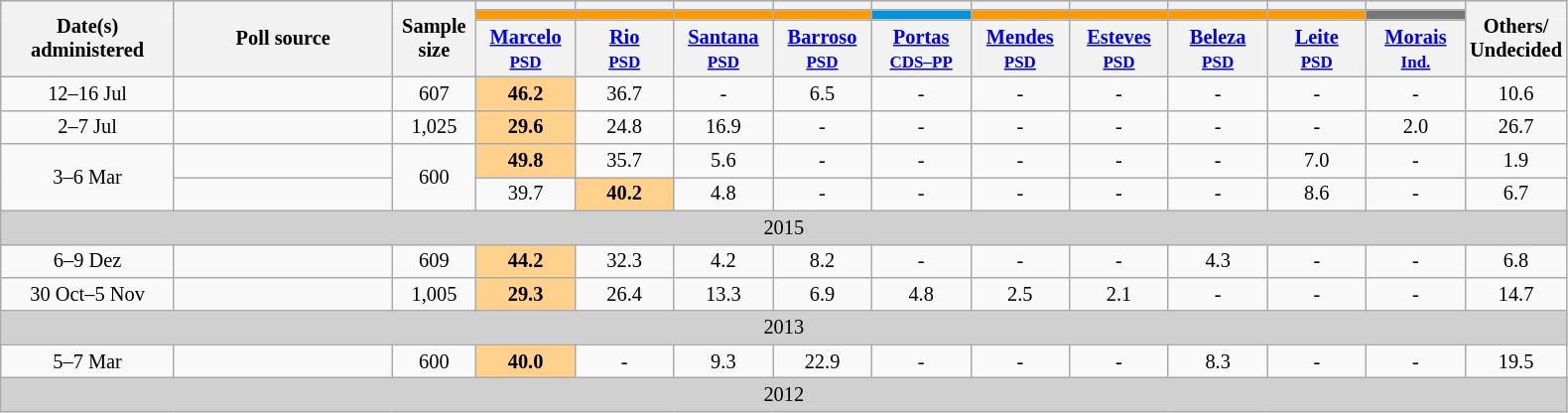<table class="wikitable" style="text-align:center; font-size:85%; line-height:16px; margin-bottom:0">
<tr bgcolor="lightgray">
<th rowspan="3" width="110px">Date(s)<br>administered</th>
<th rowspan="3" width="140px">Poll source</th>
<th rowspan="3" width="50px">Sample size</th>
<th width="60px"></th>
<th width="60px"></th>
<th width="60px"></th>
<th width="60px"></th>
<th width="60px"></th>
<th width="60px"></th>
<th width="60px"></th>
<th width="60px"></th>
<th width="60px"></th>
<th width="60px"></th>
<th rowspan="3" width="60px">Others/<br>Undecided</th>
</tr>
<tr>
<td bgcolor=#FF9900></td>
<td bgcolor=#FF9900></td>
<td bgcolor=#FF9900></td>
<td bgcolor=#FF9900></td>
<td bgcolor=#0093DD></td>
<td bgcolor=#FF9900></td>
<td bgcolor=#FF9900></td>
<td bgcolor=#FF9900></td>
<td bgcolor=#FF9900></td>
<td bgcolor=#777777></td>
</tr>
<tr>
<th><a href='#'>Marcelo</a><br><small><a href='#'>PSD</a></small></th>
<th><a href='#'>Rio</a><br><small><a href='#'>PSD</a></small></th>
<th><a href='#'>Santana</a><br><small><a href='#'>PSD</a></small></th>
<th><a href='#'>Barroso</a><br><small><a href='#'>PSD</a></small></th>
<th><a href='#'>Portas</a><br><small><a href='#'>CDS–PP</a></small></th>
<th><a href='#'>Mendes</a><br><small><a href='#'>PSD</a></small></th>
<th><a href='#'>Esteves</a><br><small><a href='#'>PSD</a></small></th>
<th><a href='#'>Beleza</a><br><small><a href='#'>PSD</a></small></th>
<th><a href='#'>Leite</a><br><small><a href='#'>PSD</a></small></th>
<th><a href='#'>Morais</a><br><small><a href='#'>Ind.</a></small></th>
</tr>
<tr>
<td style="text-align:center;">12–16 Jul</td>
<td style="text-align:center;"></td>
<td align="center">607</td>
<td style="background:#FFD18D"><strong>46.2</strong></td>
<td style="text-align:center;">36.7</td>
<td style="text-align:center;">-</td>
<td style="text-align:center;">6.5</td>
<td style="text-align:center;">-</td>
<td style="text-align:center;">-</td>
<td style="text-align:center;">-</td>
<td style="text-align:center;">-</td>
<td style="text-align:center;">-</td>
<td style="text-align:center;">-</td>
<td style="text-align:center;">10.6</td>
</tr>
<tr>
<td style="text-align:center;">2–7 Jul</td>
<td style="text-align:center;"></td>
<td align="center">1,025</td>
<td style="background:#FFD18D"><strong>29.6</strong></td>
<td style="text-align:center;">24.8</td>
<td style="text-align:center;">16.9</td>
<td style="text-align:center;">-</td>
<td style="text-align:center;">-</td>
<td style="text-align:center;">-</td>
<td style="text-align:center;">-</td>
<td style="text-align:center;">-</td>
<td style="text-align:center;">-</td>
<td style="text-align:center;">2.0</td>
<td style="text-align:center;">26.7</td>
</tr>
<tr>
<td rowspan="2" style="text-align:center;">3–6 Mar</td>
<td style="text-align:center;"></td>
<td rowspan="2" align="center">600</td>
<td style="background:#FFD18D"><strong>49.8</strong></td>
<td style="text-align:center;">35.7</td>
<td style="text-align:center;">5.6</td>
<td style="text-align:center;">-</td>
<td style="text-align:center;">-</td>
<td style="text-align:center;">-</td>
<td style="text-align:center;">-</td>
<td style="text-align:center;">-</td>
<td style="text-align:center;">7.0</td>
<td style="text-align:center;">-</td>
<td style="text-align:center;">1.9</td>
</tr>
<tr>
<td style="text-align:center;"></td>
<td style="text-align:center;">39.7</td>
<td style="background:#FFD18D"><strong>40.2</strong></td>
<td style="text-align:center;">4.8</td>
<td style="text-align:center;">-</td>
<td style="text-align:center;">-</td>
<td style="text-align:center;">-</td>
<td style="text-align:center;">-</td>
<td style="text-align:center;">-</td>
<td style="text-align:center;">8.6</td>
<td style="text-align:center;">-</td>
<td style="text-align:center;">6.7</td>
</tr>
<tr>
<td colspan="14" style="background:#D0D0D0; color:black">2015</td>
</tr>
<tr>
<td style="text-align:center;">6–9 Dez</td>
<td style="text-align:center;"></td>
<td align="center">609</td>
<td style="background:#FFD18D"><strong>44.2</strong></td>
<td style="text-align:center;">32.3</td>
<td style="text-align:center;">4.2</td>
<td style="text-align:center;">8.2</td>
<td style="text-align:center;">-</td>
<td style="text-align:center;">-</td>
<td style="text-align:center;">-</td>
<td style="text-align:center;">4.3</td>
<td style="text-align:center;">-</td>
<td style="text-align:center;">-</td>
<td style="text-align:center;">6.8</td>
</tr>
<tr>
<td style="text-align:center;">30 Oct–5 Nov</td>
<td style="text-align:center;"></td>
<td align="center">1,005</td>
<td style="background:#FFD18D"><strong>29.3</strong></td>
<td style="text-align:center;">26.4</td>
<td style="text-align:center;">13.3</td>
<td style="text-align:center;">6.9</td>
<td style="text-align:center;">4.8</td>
<td style="text-align:center;">2.5</td>
<td style="text-align:center;">2.1</td>
<td style="text-align:center;">-</td>
<td style="text-align:center;">-</td>
<td style="text-align:center;">-</td>
<td style="text-align:center;">14.7</td>
</tr>
<tr>
<td colspan="14" style="background:#D0D0D0; color:black">2013</td>
</tr>
<tr>
<td style="text-align:center;">5–7 Mar</td>
<td style="text-align:center;"></td>
<td align="center">600</td>
<td style="background:#FFD18D"><strong>40.0</strong></td>
<td style="text-align:center;">-</td>
<td style="text-align:center;">9.3</td>
<td style="text-align:center;">22.9</td>
<td style="text-align:center;">-</td>
<td style="text-align:center;">-</td>
<td style="text-align:center;">-</td>
<td style="text-align:center;">8.3</td>
<td style="text-align:center;">-</td>
<td style="text-align:center;">-</td>
<td style="text-align:center;">19.5</td>
</tr>
<tr>
<td colspan="14" style="background:#D0D0D0; color:black">2012</td>
</tr>
</table>
